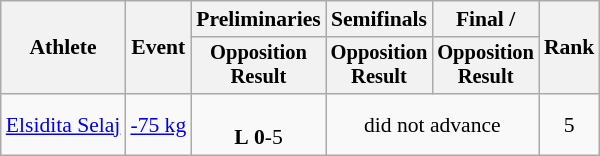<table class="wikitable" style="font-size:90%;">
<tr>
<th rowspan=2>Athlete</th>
<th rowspan=2>Event</th>
<th>Preliminaries</th>
<th>Semifinals</th>
<th>Final / </th>
<th rowspan=2>Rank</th>
</tr>
<tr style="font-size:95%">
<th>Opposition<br>Result</th>
<th>Opposition<br>Result</th>
<th>Opposition<br>Result</th>
</tr>
<tr align=center>
<td align=left><a href='#'>Elsidita Selaj</a></td>
<td align=left><a href='#'>-75 kg</a></td>
<td><br><strong>L</strong> <strong>0</strong>-5</td>
<td colspan=2>did not advance</td>
<td>5</td>
</tr>
</table>
